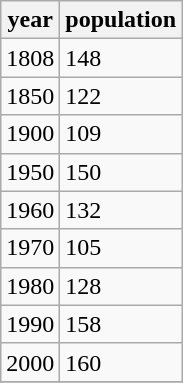<table class="wikitable">
<tr>
<th>year</th>
<th>population</th>
</tr>
<tr>
<td>1808</td>
<td>148</td>
</tr>
<tr>
<td>1850</td>
<td>122</td>
</tr>
<tr>
<td>1900</td>
<td>109</td>
</tr>
<tr>
<td>1950</td>
<td>150</td>
</tr>
<tr>
<td>1960</td>
<td>132</td>
</tr>
<tr>
<td>1970</td>
<td>105</td>
</tr>
<tr>
<td>1980</td>
<td>128</td>
</tr>
<tr>
<td>1990</td>
<td>158</td>
</tr>
<tr>
<td>2000</td>
<td>160</td>
</tr>
<tr>
</tr>
</table>
